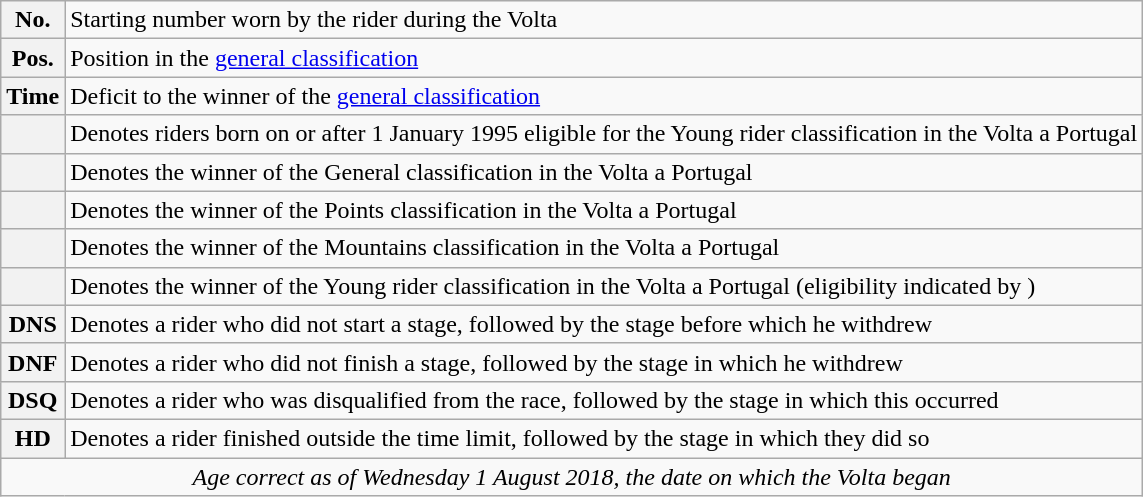<table class="wikitable">
<tr>
<th scope="row" style="text-align:center;">No.</th>
<td>Starting number worn by the rider during the Volta</td>
</tr>
<tr>
<th scope="row" style="text-align:center;">Pos.</th>
<td>Position in the <a href='#'>general classification</a></td>
</tr>
<tr>
<th scope="row" style="text-align:center;">Time</th>
<td>Deficit to the winner of the <a href='#'>general classification</a></td>
</tr>
<tr>
<th scope="row" style="text-align:center;"></th>
<td>Denotes riders born on or after 1 January 1995 eligible for the Young rider classification in the Volta a Portugal</td>
</tr>
<tr>
<th scope="row" style="text-align:center;"></th>
<td>Denotes the winner of the General classification in the Volta a Portugal</td>
</tr>
<tr>
<th scope="row" style="text-align:center;"></th>
<td>Denotes the winner of the Points classification in the Volta a Portugal</td>
</tr>
<tr>
<th scope="row" style="text-align:center;"></th>
<td>Denotes the winner of the Mountains classification in the Volta a Portugal</td>
</tr>
<tr>
<th scope="row" style="text-align:center;"></th>
<td>Denotes the winner of the Young rider classification in the Volta a Portugal (eligibility indicated by )</td>
</tr>
<tr>
<th scope="row" style="text-align:center;">DNS</th>
<td>Denotes a rider who did not start a stage, followed by the stage before which he withdrew</td>
</tr>
<tr>
<th scope="row" style="text-align:center;">DNF</th>
<td>Denotes a rider who did not finish a stage, followed by the stage in which he withdrew</td>
</tr>
<tr>
<th scope="row" style="text-align:center;">DSQ</th>
<td>Denotes a rider who was disqualified from the race, followed by the stage in which this occurred</td>
</tr>
<tr>
<th scope="row" style="text-align:center;">HD</th>
<td>Denotes a rider finished outside the time limit, followed by the stage in which they did so</td>
</tr>
<tr>
<td style="text-align:center;" colspan="2"><em>Age correct as of Wednesday 1 August 2018, the date on which the Volta began</em></td>
</tr>
</table>
